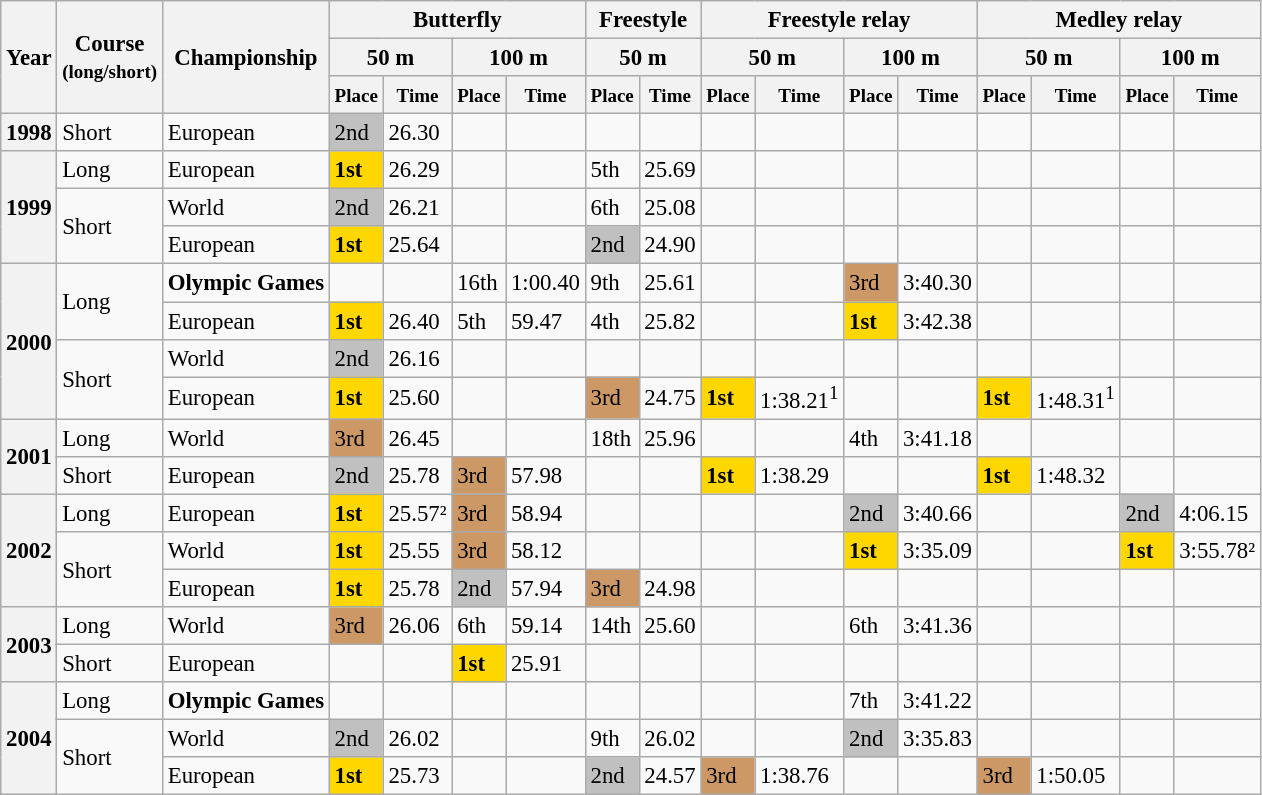<table class="wikitable" style="font-size:95%; text-align=center;">
<tr>
<th rowspan=3>Year</th>
<th rowspan=3>Course<br><small>(long/short)</small></th>
<th rowspan=3>Championship</th>
<th colspan="4">Butterfly</th>
<th colspan="2">Freestyle</th>
<th colspan="4">Freestyle relay</th>
<th colspan="4">Medley relay</th>
</tr>
<tr>
<th colspan="2">50 m</th>
<th colspan="2">100 m</th>
<th colspan="2">50 m</th>
<th colspan="2">50 m</th>
<th colspan="2">100 m</th>
<th colspan="2">50 m</th>
<th colspan="2">100 m</th>
</tr>
<tr>
<th><small>Place</small></th>
<th><small>Time</small></th>
<th><small>Place</small></th>
<th><small>Time</small></th>
<th><small>Place</small></th>
<th><small>Time</small></th>
<th><small>Place</small></th>
<th><small>Time</small></th>
<th><small>Place</small></th>
<th><small>Time</small></th>
<th><small>Place</small></th>
<th><small>Time</small></th>
<th><small>Place</small></th>
<th><small>Time</small></th>
</tr>
<tr>
<th>1998</th>
<td>Short</td>
<td align="left">European</td>
<td bgcolor="silver">2nd</td>
<td>26.30</td>
<td></td>
<td></td>
<td></td>
<td></td>
<td></td>
<td></td>
<td></td>
<td></td>
<td></td>
<td></td>
<td></td>
<td></td>
</tr>
<tr>
<th rowspan=3>1999</th>
<td>Long</td>
<td align="left">European</td>
<td bgcolor="gold"><strong>1st</strong></td>
<td>26.29</td>
<td></td>
<td></td>
<td>5th</td>
<td>25.69</td>
<td></td>
<td></td>
<td></td>
<td></td>
<td></td>
<td></td>
<td></td>
<td></td>
</tr>
<tr>
<td rowspan=2>Short</td>
<td align="left">World</td>
<td bgcolor="silver">2nd</td>
<td>26.21</td>
<td></td>
<td></td>
<td>6th</td>
<td>25.08</td>
<td></td>
<td></td>
<td></td>
<td></td>
<td></td>
<td></td>
<td></td>
<td></td>
</tr>
<tr>
<td align="left">European</td>
<td bgcolor="gold"><strong>1st</strong></td>
<td>25.64</td>
<td></td>
<td></td>
<td bgcolor="silver">2nd</td>
<td>24.90</td>
<td></td>
<td></td>
<td></td>
<td></td>
<td></td>
<td></td>
<td></td>
<td></td>
</tr>
<tr>
<th rowspan=4>2000</th>
<td rowspan=2>Long</td>
<td align="left"><strong>Olympic Games</strong></td>
<td></td>
<td></td>
<td>16th</td>
<td>1:00.40</td>
<td>9th</td>
<td>25.61</td>
<td></td>
<td></td>
<td bgcolor="#cc9966">3rd</td>
<td>3:40.30</td>
<td></td>
<td></td>
<td></td>
<td></td>
</tr>
<tr>
<td align="left">European</td>
<td bgcolor="gold"><strong>1st</strong></td>
<td>26.40</td>
<td>5th</td>
<td>59.47</td>
<td>4th</td>
<td>25.82</td>
<td></td>
<td></td>
<td bgcolor="gold"><strong>1st</strong></td>
<td>3:42.38</td>
<td></td>
<td></td>
<td></td>
<td></td>
</tr>
<tr>
<td rowspan=2>Short</td>
<td align="left">World</td>
<td bgcolor="silver">2nd</td>
<td>26.16</td>
<td></td>
<td></td>
<td></td>
<td></td>
<td></td>
<td></td>
<td></td>
<td></td>
<td></td>
<td></td>
<td></td>
<td></td>
</tr>
<tr>
<td align="left">European</td>
<td bgcolor="gold"><strong>1st</strong></td>
<td>25.60</td>
<td></td>
<td></td>
<td bgcolor="#cc9966">3rd</td>
<td>24.75</td>
<td bgcolor="gold"><strong>1st</strong></td>
<td>1:38.21<sup>1</sup></td>
<td></td>
<td></td>
<td bgcolor="gold"><strong>1st</strong></td>
<td>1:48.31<sup>1</sup></td>
<td></td>
<td></td>
</tr>
<tr>
<th rowspan=2>2001</th>
<td>Long</td>
<td align="left">World</td>
<td bgcolor="#cc9966">3rd</td>
<td>26.45</td>
<td></td>
<td></td>
<td>18th</td>
<td>25.96</td>
<td></td>
<td></td>
<td>4th</td>
<td>3:41.18</td>
<td></td>
<td></td>
<td></td>
<td></td>
</tr>
<tr>
<td>Short</td>
<td align="left">European</td>
<td bgcolor="silver">2nd</td>
<td>25.78</td>
<td bgcolor="#cc9966">3rd</td>
<td>57.98</td>
<td></td>
<td></td>
<td bgcolor="gold"><strong>1st</strong></td>
<td>1:38.29</td>
<td></td>
<td></td>
<td bgcolor="gold"><strong>1st</strong></td>
<td>1:48.32</td>
<td></td>
<td></td>
</tr>
<tr>
<th rowspan=3>2002</th>
<td>Long</td>
<td align="left">European</td>
<td bgcolor="gold"><strong>1st</strong></td>
<td>25.57²</td>
<td bgcolor="#cc9966">3rd</td>
<td>58.94</td>
<td></td>
<td></td>
<td></td>
<td></td>
<td bgcolor="silver">2nd</td>
<td>3:40.66</td>
<td></td>
<td></td>
<td bgcolor="silver">2nd</td>
<td>4:06.15</td>
</tr>
<tr>
<td rowspan=2>Short</td>
<td align="left">World</td>
<td bgcolor="gold"><strong>1st</strong></td>
<td>25.55</td>
<td bgcolor="#cc9966">3rd</td>
<td>58.12</td>
<td></td>
<td></td>
<td></td>
<td></td>
<td bgcolor="gold"><strong>1st</strong></td>
<td>3:35.09</td>
<td></td>
<td></td>
<td bgcolor="gold"><strong>1st</strong></td>
<td>3:55.78²</td>
</tr>
<tr>
<td align="left">European</td>
<td bgcolor="gold"><strong>1st</strong></td>
<td>25.78</td>
<td bgcolor="silver">2nd</td>
<td>57.94</td>
<td bgcolor="#cc9966">3rd</td>
<td>24.98</td>
<td></td>
<td></td>
<td></td>
<td></td>
<td></td>
<td></td>
<td></td>
<td></td>
</tr>
<tr>
<th rowspan=2>2003</th>
<td>Long</td>
<td align="left">World</td>
<td bgcolor="#cc9966">3rd</td>
<td>26.06</td>
<td>6th</td>
<td>59.14</td>
<td>14th</td>
<td>25.60</td>
<td></td>
<td></td>
<td>6th</td>
<td>3:41.36</td>
<td></td>
<td></td>
<td></td>
<td></td>
</tr>
<tr>
<td>Short</td>
<td align="left">European</td>
<td></td>
<td></td>
<td bgcolor="gold"><strong>1st</strong></td>
<td>25.91</td>
<td></td>
<td></td>
<td></td>
<td></td>
<td></td>
<td></td>
<td></td>
<td></td>
<td></td>
<td></td>
</tr>
<tr>
<th rowspan=3>2004</th>
<td>Long</td>
<td align="left"><strong>Olympic Games</strong></td>
<td></td>
<td></td>
<td></td>
<td></td>
<td></td>
<td></td>
<td></td>
<td></td>
<td>7th</td>
<td>3:41.22</td>
<td></td>
<td></td>
<td></td>
<td></td>
</tr>
<tr>
<td rowspan=2>Short</td>
<td align="left">World</td>
<td bgcolor="silver">2nd</td>
<td>26.02</td>
<td></td>
<td></td>
<td>9th</td>
<td>26.02</td>
<td></td>
<td></td>
<td bgcolor="silver">2nd</td>
<td>3:35.83</td>
<td></td>
<td></td>
<td></td>
<td></td>
</tr>
<tr>
<td align="left">European</td>
<td bgcolor="gold"><strong>1st</strong></td>
<td>25.73</td>
<td></td>
<td></td>
<td bgcolor="silver">2nd</td>
<td>24.57</td>
<td bgcolor="#cc9966">3rd</td>
<td>1:38.76</td>
<td></td>
<td></td>
<td bgcolor="#cc9966">3rd</td>
<td>1:50.05</td>
<td></td>
<td></td>
</tr>
</table>
